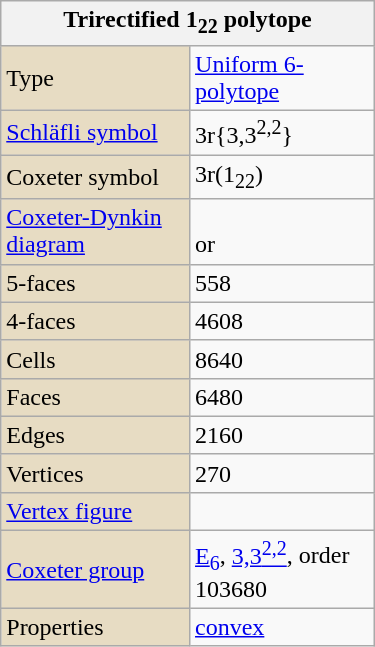<table class="wikitable" align="right" style="margin-left:10px" width="250">
<tr>
<th bgcolor=#e7dcc3 colspan=2>Trirectified 1<sub>22</sub> polytope</th>
</tr>
<tr>
<td bgcolor=#e7dcc3>Type</td>
<td><a href='#'>Uniform 6-polytope</a></td>
</tr>
<tr>
<td bgcolor=#e7dcc3><a href='#'>Schläfli symbol</a></td>
<td>3r{3,3<sup>2,2</sup>}</td>
</tr>
<tr>
<td bgcolor=#e7dcc3>Coxeter symbol</td>
<td>3r(1<sub>22</sub>)</td>
</tr>
<tr>
<td bgcolor=#e7dcc3><a href='#'>Coxeter-Dynkin diagram</a></td>
<td><br>or </td>
</tr>
<tr>
<td bgcolor=#e7dcc3>5-faces</td>
<td>558</td>
</tr>
<tr>
<td bgcolor=#e7dcc3>4-faces</td>
<td>4608</td>
</tr>
<tr>
<td bgcolor=#e7dcc3>Cells</td>
<td>8640</td>
</tr>
<tr>
<td bgcolor=#e7dcc3>Faces</td>
<td>6480</td>
</tr>
<tr>
<td bgcolor=#e7dcc3>Edges</td>
<td>2160</td>
</tr>
<tr>
<td bgcolor=#e7dcc3>Vertices</td>
<td>270</td>
</tr>
<tr>
<td bgcolor=#e7dcc3><a href='#'>Vertex figure</a></td>
<td></td>
</tr>
<tr>
<td bgcolor=#e7dcc3><a href='#'>Coxeter group</a></td>
<td><a href='#'>E<sub>6</sub></a>, <a href='#'>3,3<sup>2,2</sup></a>, order 103680</td>
</tr>
<tr>
<td bgcolor=#e7dcc3>Properties</td>
<td><a href='#'>convex</a></td>
</tr>
</table>
